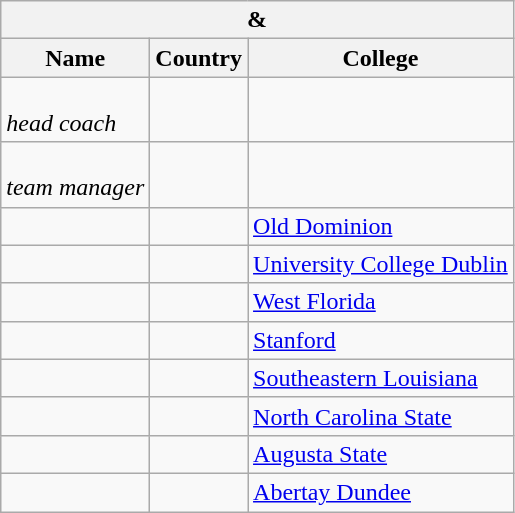<table class="wikitable sortable">
<tr>
<th colspan=3> & </th>
</tr>
<tr>
<th>Name</th>
<th>Country</th>
<th>College</th>
</tr>
<tr>
<td><br><em>head coach</em></td>
<td></td>
<td></td>
</tr>
<tr>
<td><br><em>team manager</em></td>
<td></td>
<td></td>
</tr>
<tr>
<td></td>
<td></td>
<td><a href='#'>Old Dominion</a></td>
</tr>
<tr>
<td></td>
<td></td>
<td><a href='#'>University College Dublin</a></td>
</tr>
<tr>
<td></td>
<td></td>
<td><a href='#'>West Florida</a></td>
</tr>
<tr>
<td></td>
<td></td>
<td><a href='#'>Stanford</a></td>
</tr>
<tr>
<td></td>
<td></td>
<td><a href='#'>Southeastern Louisiana</a></td>
</tr>
<tr>
<td></td>
<td></td>
<td><a href='#'>North Carolina State</a></td>
</tr>
<tr>
<td></td>
<td></td>
<td><a href='#'>Augusta State</a></td>
</tr>
<tr>
<td></td>
<td></td>
<td><a href='#'>Abertay Dundee</a></td>
</tr>
</table>
